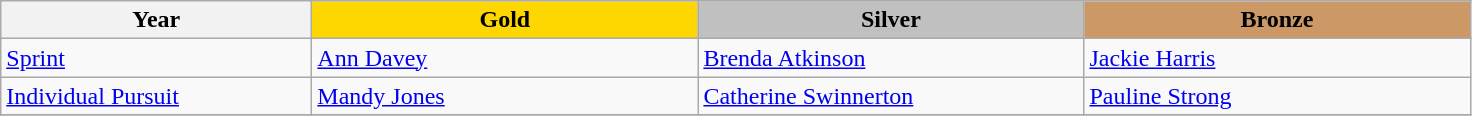<table class="wikitable" style="font-size: 100%">
<tr>
<th width=200>Year</th>
<th width=250 style="background-color: gold;">Gold</th>
<th width=250 style="background-color: silver;">Silver</th>
<th width=250 style="background-color: #cc9966;">Bronze</th>
</tr>
<tr>
<td><a href='#'>Sprint</a></td>
<td><a href='#'>Ann Davey</a></td>
<td><a href='#'>Brenda Atkinson</a></td>
<td><a href='#'>Jackie Harris</a></td>
</tr>
<tr>
<td><a href='#'>Individual Pursuit</a></td>
<td><a href='#'>Mandy Jones</a></td>
<td><a href='#'>Catherine Swinnerton</a></td>
<td><a href='#'>Pauline Strong</a></td>
</tr>
<tr>
</tr>
</table>
